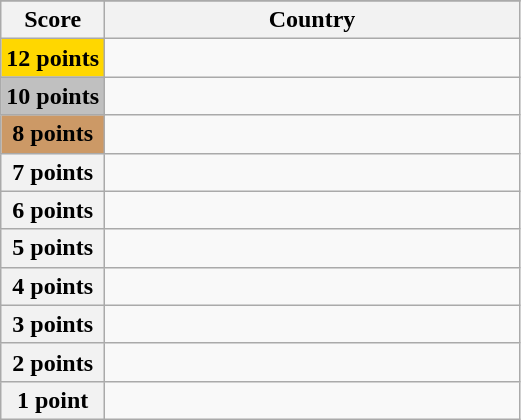<table class="wikitable">
<tr>
</tr>
<tr>
<th scope="col" width="20%">Score</th>
<th scope="col">Country</th>
</tr>
<tr>
<th scope="row" style="background:gold">12 points</th>
<td></td>
</tr>
<tr>
<th scope="row" style="background:silver">10 points</th>
<td></td>
</tr>
<tr>
<th scope="row" style="background:#CC9966">8 points</th>
<td></td>
</tr>
<tr>
<th scope="row">7 points</th>
<td></td>
</tr>
<tr>
<th scope="row">6 points</th>
<td></td>
</tr>
<tr>
<th scope="row">5 points</th>
<td></td>
</tr>
<tr>
<th scope="row">4 points</th>
<td></td>
</tr>
<tr>
<th scope="row">3 points</th>
<td></td>
</tr>
<tr>
<th scope="row">2 points</th>
<td></td>
</tr>
<tr>
<th scope="row">1 point</th>
<td></td>
</tr>
</table>
